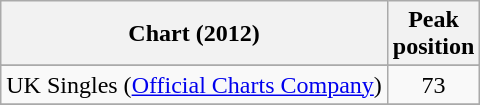<table class="wikitable sortable">
<tr>
<th scope="col">Chart (2012)</th>
<th scope="col">Peak<br>position</th>
</tr>
<tr>
</tr>
<tr>
<td>UK Singles (<a href='#'>Official Charts Company</a>)</td>
<td style="text-align:center;">73</td>
</tr>
<tr>
</tr>
</table>
